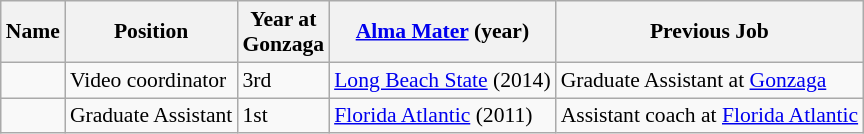<table class="wikitable sortable" style="font-size:90%;" border="1">
<tr>
<th>Name</th>
<th>Position</th>
<th>Year at<br>Gonzaga</th>
<th><a href='#'>Alma Mater</a> (year)</th>
<th ! class="unsortable">Previous Job</th>
</tr>
<tr>
<td></td>
<td>Video coordinator</td>
<td>3rd</td>
<td><a href='#'>Long Beach State</a> (2014)</td>
<td>Graduate Assistant at <a href='#'>Gonzaga</a></td>
</tr>
<tr>
<td></td>
<td>Graduate Assistant</td>
<td>1st</td>
<td><a href='#'>Florida Atlantic</a> (2011)</td>
<td>Assistant coach at <a href='#'>Florida Atlantic</a></td>
</tr>
</table>
